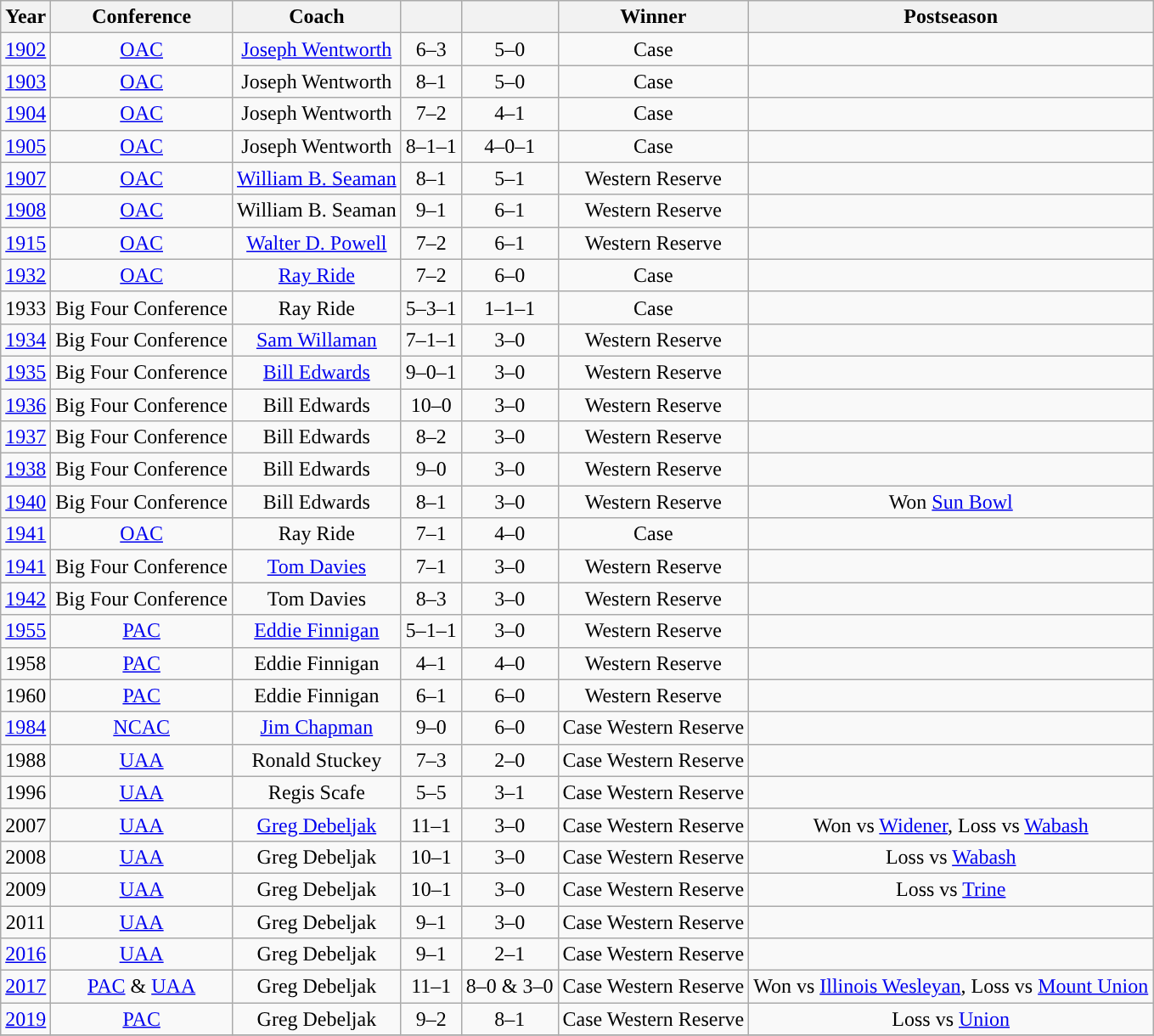<table class= wikitable>
<tr>
<th width=px>Year</th>
<th width=px>Conference</th>
<th width=px>Coach</th>
<th width=px></th>
<th width=px></th>
<th width=px>Winner</th>
<th width=px>Postseason</th>
</tr>
<tr style="text-align:center;">
<td><a href='#'>1902</a></td>
<td><a href='#'>OAC</a></td>
<td><a href='#'>Joseph Wentworth</a></td>
<td>6–3</td>
<td>5–0</td>
<td>Case</td>
<td></td>
</tr>
<tr style="text-align:center;">
<td><a href='#'>1903</a></td>
<td><a href='#'>OAC</a></td>
<td>Joseph Wentworth</td>
<td>8–1</td>
<td>5–0</td>
<td>Case</td>
<td></td>
</tr>
<tr style="text-align:center;">
<td><a href='#'>1904</a></td>
<td><a href='#'>OAC</a></td>
<td>Joseph Wentworth</td>
<td>7–2</td>
<td>4–1</td>
<td>Case</td>
<td></td>
</tr>
<tr style="text-align:center;">
<td><a href='#'>1905</a></td>
<td><a href='#'>OAC</a></td>
<td>Joseph Wentworth</td>
<td>8–1–1</td>
<td>4–0–1</td>
<td>Case</td>
<td></td>
</tr>
<tr style="text-align:center;">
<td><a href='#'>1907</a></td>
<td><a href='#'>OAC</a></td>
<td><a href='#'>William B. Seaman</a></td>
<td>8–1</td>
<td>5–1</td>
<td>Western Reserve</td>
<td></td>
</tr>
<tr style="text-align:center;">
<td><a href='#'>1908</a></td>
<td><a href='#'>OAC</a></td>
<td>William B. Seaman</td>
<td>9–1</td>
<td>6–1</td>
<td>Western Reserve</td>
<td></td>
</tr>
<tr style="text-align:center;">
<td><a href='#'>1915</a></td>
<td><a href='#'>OAC</a></td>
<td><a href='#'>Walter D. Powell</a></td>
<td>7–2</td>
<td>6–1</td>
<td>Western Reserve</td>
<td></td>
</tr>
<tr style="text-align:center;">
<td><a href='#'>1932</a></td>
<td><a href='#'>OAC</a></td>
<td><a href='#'>Ray Ride</a></td>
<td>7–2</td>
<td>6–0</td>
<td>Case</td>
<td></td>
</tr>
<tr style="text-align:center;">
<td>1933</td>
<td>Big Four Conference</td>
<td>Ray Ride</td>
<td>5–3–1</td>
<td>1–1–1</td>
<td>Case</td>
<td></td>
</tr>
<tr style="text-align:center;">
<td><a href='#'>1934</a></td>
<td>Big Four Conference</td>
<td><a href='#'>Sam Willaman</a></td>
<td>7–1–1</td>
<td>3–0</td>
<td>Western Reserve</td>
<td></td>
</tr>
<tr style="text-align:center;">
<td><a href='#'>1935</a></td>
<td>Big Four Conference</td>
<td><a href='#'>Bill Edwards</a></td>
<td>9–0–1</td>
<td>3–0</td>
<td>Western Reserve</td>
<td></td>
</tr>
<tr style="text-align:center;">
<td><a href='#'>1936</a></td>
<td>Big Four Conference</td>
<td>Bill Edwards</td>
<td>10–0</td>
<td>3–0</td>
<td>Western Reserve</td>
<td></td>
</tr>
<tr style="text-align:center;">
<td><a href='#'>1937</a></td>
<td>Big Four Conference</td>
<td>Bill Edwards</td>
<td>8–2</td>
<td>3–0</td>
<td>Western Reserve</td>
<td></td>
</tr>
<tr style="text-align:center;">
<td><a href='#'>1938</a></td>
<td>Big Four Conference</td>
<td>Bill Edwards</td>
<td>9–0</td>
<td>3–0</td>
<td>Western Reserve</td>
<td></td>
</tr>
<tr style="text-align:center;">
<td><a href='#'>1940</a></td>
<td>Big Four Conference</td>
<td>Bill Edwards</td>
<td>8–1</td>
<td>3–0</td>
<td>Western Reserve</td>
<td>Won <a href='#'>Sun Bowl</a></td>
</tr>
<tr style="text-align:center;">
<td><a href='#'>1941</a></td>
<td><a href='#'>OAC</a></td>
<td>Ray Ride</td>
<td>7–1</td>
<td>4–0</td>
<td>Case</td>
<td></td>
</tr>
<tr style="text-align:center;">
<td><a href='#'>1941</a></td>
<td>Big Four Conference</td>
<td><a href='#'>Tom Davies</a></td>
<td>7–1</td>
<td>3–0</td>
<td>Western Reserve</td>
<td></td>
</tr>
<tr style="text-align:center;">
<td><a href='#'>1942</a></td>
<td>Big Four Conference</td>
<td>Tom Davies</td>
<td>8–3</td>
<td>3–0</td>
<td>Western Reserve</td>
<td></td>
</tr>
<tr style="text-align:center;">
<td><a href='#'>1955</a></td>
<td><a href='#'>PAC</a></td>
<td><a href='#'>Eddie Finnigan</a></td>
<td>5–1–1</td>
<td>3–0</td>
<td>Western Reserve</td>
<td></td>
</tr>
<tr style="text-align:center;">
<td>1958</td>
<td><a href='#'>PAC</a></td>
<td>Eddie Finnigan</td>
<td>4–1</td>
<td>4–0</td>
<td>Western Reserve</td>
<td></td>
</tr>
<tr style="text-align:center;">
<td>1960</td>
<td><a href='#'>PAC</a></td>
<td>Eddie Finnigan</td>
<td>6–1</td>
<td>6–0</td>
<td>Western Reserve</td>
<td></td>
</tr>
<tr style="text-align:center;">
<td><a href='#'>1984</a></td>
<td><a href='#'>NCAC</a></td>
<td><a href='#'>Jim Chapman</a></td>
<td>9–0</td>
<td>6–0</td>
<td>Case Western Reserve</td>
<td></td>
</tr>
<tr style="text-align:center;">
<td>1988</td>
<td><a href='#'>UAA</a></td>
<td>Ronald Stuckey</td>
<td>7–3</td>
<td>2–0</td>
<td>Case Western Reserve</td>
<td></td>
</tr>
<tr style="text-align:center;">
<td>1996</td>
<td><a href='#'>UAA</a></td>
<td>Regis Scafe</td>
<td>5–5</td>
<td>3–1</td>
<td>Case Western Reserve</td>
<td></td>
</tr>
<tr style="text-align:center;">
<td>2007</td>
<td><a href='#'>UAA</a></td>
<td><a href='#'>Greg Debeljak</a></td>
<td>11–1</td>
<td>3–0</td>
<td>Case Western Reserve</td>
<td>Won vs <a href='#'>Widener</a>, Loss vs <a href='#'>Wabash</a></td>
</tr>
<tr style="text-align:center;">
<td>2008</td>
<td><a href='#'>UAA</a></td>
<td>Greg Debeljak</td>
<td>10–1</td>
<td>3–0</td>
<td>Case Western Reserve</td>
<td>Loss vs <a href='#'>Wabash</a></td>
</tr>
<tr style="text-align:center;">
<td>2009</td>
<td><a href='#'>UAA</a></td>
<td>Greg Debeljak</td>
<td>10–1</td>
<td>3–0</td>
<td>Case Western Reserve</td>
<td>Loss vs <a href='#'>Trine</a></td>
</tr>
<tr style="text-align:center;">
<td>2011</td>
<td><a href='#'>UAA</a></td>
<td>Greg Debeljak</td>
<td>9–1</td>
<td>3–0</td>
<td>Case Western Reserve</td>
<td></td>
</tr>
<tr style="text-align:center;">
<td><a href='#'>2016</a></td>
<td><a href='#'>UAA</a></td>
<td>Greg Debeljak</td>
<td>9–1</td>
<td>2–1</td>
<td>Case Western Reserve</td>
<td></td>
</tr>
<tr style="text-align:center;">
<td><a href='#'>2017</a></td>
<td><a href='#'>PAC</a> & <a href='#'>UAA</a></td>
<td>Greg Debeljak</td>
<td>11–1</td>
<td>8–0 & 3–0</td>
<td>Case Western Reserve</td>
<td>Won vs <a href='#'>Illinois Wesleyan</a>, Loss vs <a href='#'>Mount Union</a></td>
</tr>
<tr style="text-align:center;">
<td><a href='#'>2019</a></td>
<td><a href='#'>PAC</a></td>
<td>Greg Debeljak</td>
<td>9–2</td>
<td>8–1</td>
<td>Case Western Reserve</td>
<td>Loss vs <a href='#'>Union</a></td>
</tr>
<tr style="text-align:center;">
</tr>
</table>
